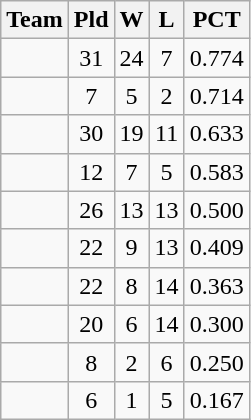<table class="sortable wikitable" style="text-align:center;">
<tr>
<th>Team</th>
<th>Pld</th>
<th>W</th>
<th>L</th>
<th>PCT</th>
</tr>
<tr>
<td align=left></td>
<td>31</td>
<td>24</td>
<td>7</td>
<td>0.774</td>
</tr>
<tr>
<td align=left></td>
<td>7</td>
<td>5</td>
<td>2</td>
<td>0.714</td>
</tr>
<tr>
<td align=left></td>
<td>30</td>
<td>19</td>
<td>11</td>
<td>0.633</td>
</tr>
<tr>
<td align=left></td>
<td>12</td>
<td>7</td>
<td>5</td>
<td>0.583</td>
</tr>
<tr>
<td align=left></td>
<td>26</td>
<td>13</td>
<td>13</td>
<td>0.500</td>
</tr>
<tr>
<td align=left></td>
<td>22</td>
<td>9</td>
<td>13</td>
<td>0.409</td>
</tr>
<tr>
<td align=left></td>
<td>22</td>
<td>8</td>
<td>14</td>
<td>0.363</td>
</tr>
<tr>
<td align=left></td>
<td>20</td>
<td>6</td>
<td>14</td>
<td>0.300</td>
</tr>
<tr>
<td align=left></td>
<td>8</td>
<td>2</td>
<td>6</td>
<td>0.250</td>
</tr>
<tr>
<td align=left></td>
<td>6</td>
<td>1</td>
<td>5</td>
<td>0.167</td>
</tr>
</table>
